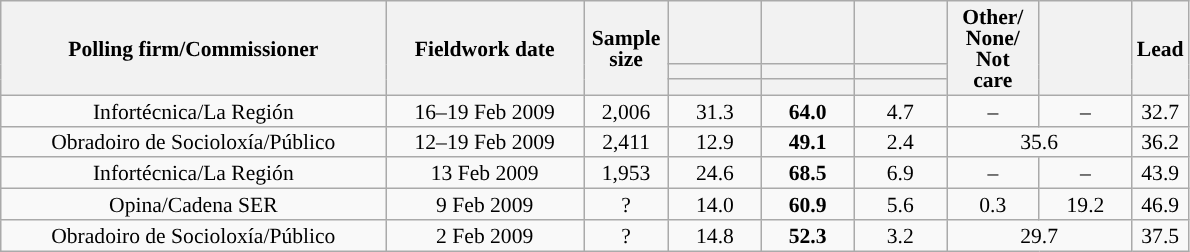<table class="wikitable collapsible collapsed" style="text-align:center; font-size:90%; line-height:14px;">
<tr style="height:42px;">
<th style="width:250px;" rowspan="3">Polling firm/Commissioner</th>
<th style="width:125px;" rowspan="3">Fieldwork date</th>
<th style="width:50px;" rowspan="3">Sample size</th>
<th style="width:55px;"></th>
<th style="width:55px;"></th>
<th style="width:55px;"></th>
<th style="width:55px;" rowspan="3">Other/<br>None/<br>Not<br>care</th>
<th style="width:55px;" rowspan="3"></th>
<th style="width:30px;" rowspan="3">Lead</th>
</tr>
<tr>
<th style="color:inherit;background:"></th>
<th style="color:inherit;background:"></th>
<th style="color:inherit;background:"></th>
</tr>
<tr>
<th></th>
<th></th>
<th></th>
</tr>
<tr>
<td>Infortécnica/La Región</td>
<td>16–19 Feb 2009</td>
<td>2,006</td>
<td>31.3</td>
<td><strong>64.0</strong></td>
<td>4.7</td>
<td>–</td>
<td>–</td>
<td style="background:">32.7</td>
</tr>
<tr>
<td>Obradoiro de Socioloxía/Público</td>
<td>12–19 Feb 2009</td>
<td>2,411</td>
<td>12.9</td>
<td><strong>49.1</strong></td>
<td>2.4</td>
<td colspan="2">35.6</td>
<td style="background:">36.2</td>
</tr>
<tr>
<td>Infortécnica/La Región</td>
<td>13 Feb 2009</td>
<td>1,953</td>
<td>24.6</td>
<td><strong>68.5</strong></td>
<td>6.9</td>
<td>–</td>
<td>–</td>
<td style="background:">43.9</td>
</tr>
<tr>
<td>Opina/Cadena SER</td>
<td>9 Feb 2009</td>
<td>?</td>
<td>14.0</td>
<td><strong>60.9</strong></td>
<td>5.6</td>
<td>0.3</td>
<td>19.2</td>
<td style="background:">46.9</td>
</tr>
<tr>
<td>Obradoiro de Socioloxía/Público</td>
<td>2 Feb 2009</td>
<td>?</td>
<td>14.8</td>
<td><strong>52.3</strong></td>
<td>3.2</td>
<td colspan="2">29.7</td>
<td style="background:">37.5</td>
</tr>
</table>
